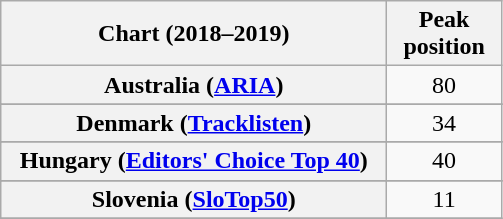<table class="wikitable plainrowheaders">
<tr>
<th width=250>Chart (2018–2019)</th>
<th width=69>Peak<br>position</th>
</tr>
<tr>
<th scope="row">Australia (<a href='#'>ARIA</a>)</th>
<td align=center>80</td>
</tr>
<tr>
</tr>
<tr>
<th scope="row">Denmark (<a href='#'>Tracklisten</a>)</th>
<td align=center>34</td>
</tr>
<tr>
</tr>
<tr>
<th scope="row">Hungary (<a href='#'>Editors' Choice Top 40</a>)</th>
<td align=center>40</td>
</tr>
<tr>
</tr>
<tr>
</tr>
<tr>
</tr>
<tr>
<th scope="row">Slovenia (<a href='#'>SloTop50</a>)</th>
<td align=center>11</td>
</tr>
<tr>
</tr>
</table>
